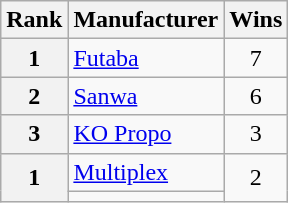<table class="wikitable">
<tr>
<th>Rank</th>
<th>Manufacturer</th>
<th>Wins</th>
</tr>
<tr>
<th>1</th>
<td> <a href='#'>Futaba</a></td>
<td style="text-align:center;">7</td>
</tr>
<tr>
<th>2</th>
<td> <a href='#'>Sanwa</a></td>
<td style="text-align:center;">6</td>
</tr>
<tr>
<th>3</th>
<td> <a href='#'>KO Propo</a></td>
<td style="text-align:center;">3</td>
</tr>
<tr>
<th rowspan="2">1</th>
<td> <a href='#'>Multiplex</a></td>
<td rowspan="2" align="center">2</td>
</tr>
<tr>
<td> </td>
</tr>
</table>
